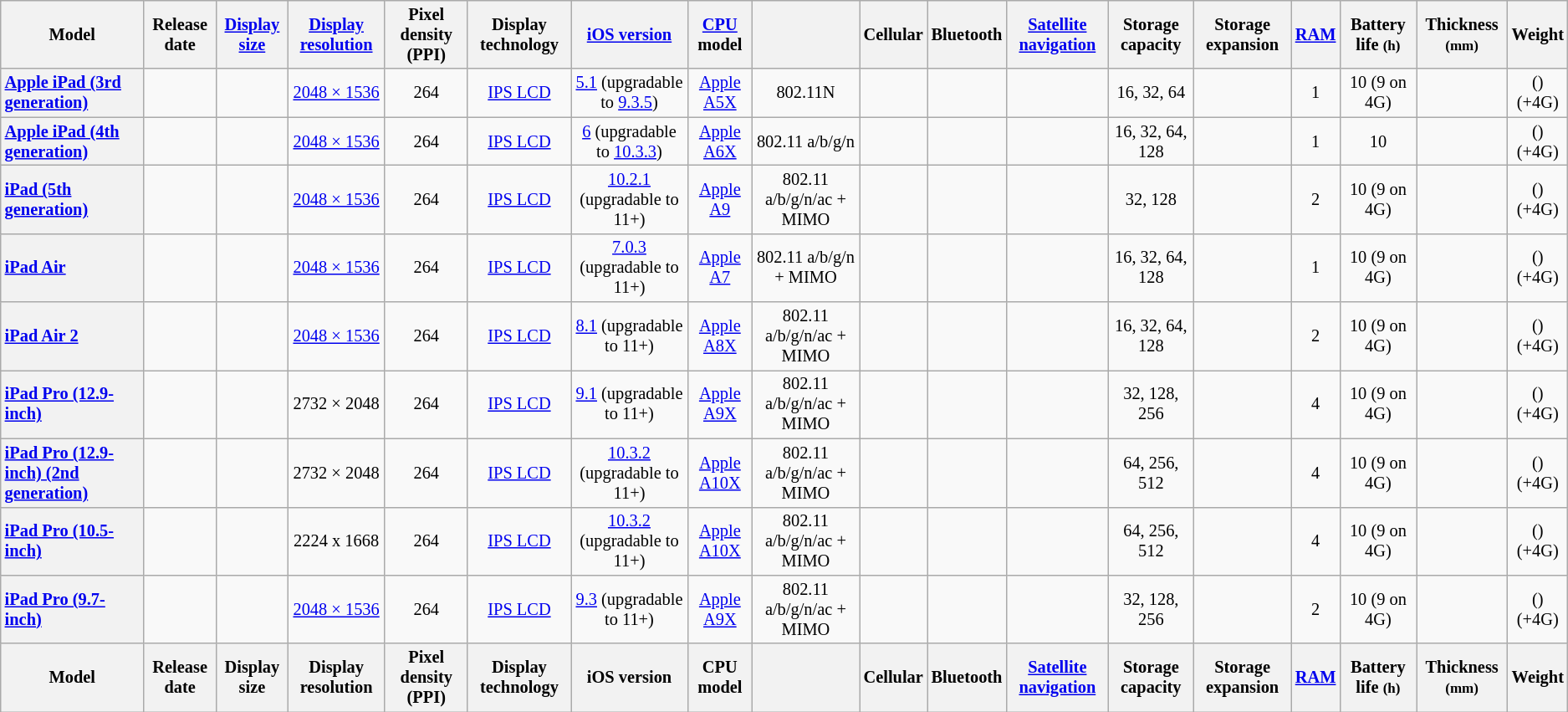<table class="wikitable sortable" style="font-size: 85%; text-align: center; width: auto;">
<tr>
<th>Model</th>
<th>Release date</th>
<th><a href='#'>Display size</a></th>
<th><a href='#'>Display resolution</a></th>
<th>Pixel density (PPI)</th>
<th>Display technology</th>
<th><a href='#'>iOS version</a></th>
<th><a href='#'>CPU</a> model</th>
<th></th>
<th>Cellular</th>
<th>Bluetooth</th>
<th><a href='#'>Satellite navigation</a></th>
<th>Storage capacity <small></small></th>
<th>Storage expansion</th>
<th><a href='#'>RAM</a> <small></small></th>
<th>Battery life <small>(h)</small><br></th>
<th>Thickness <small>(mm)</small></th>
<th>Weight</th>
</tr>
<tr>
<th style="text-align:left;" scope="col"><a href='#'>Apple iPad (3rd generation)</a></th>
<td></td>
<td></td>
<td><a href='#'>2048 × 1536</a></td>
<td>264</td>
<td><a href='#'>IPS LCD</a></td>
<td><a href='#'>5.1</a> (upgradable to <a href='#'>9.3.5</a>)</td>
<td><a href='#'>Apple A5X</a></td>
<td>802.11N</td>
<td></td>
<td></td>
<td></td>
<td>16, 32, 64</td>
<td></td>
<td>1</td>
<td>10 (9 on 4G)</td>
<td></td>
<td>()<br> (+4G)</td>
</tr>
<tr>
<th style="text-align:left;" scope="col"><a href='#'>Apple iPad (4th generation)</a></th>
<td></td>
<td></td>
<td><a href='#'>2048 × 1536</a></td>
<td>264</td>
<td><a href='#'>IPS LCD</a></td>
<td><a href='#'>6</a> (upgradable to <a href='#'>10.3.3</a>)</td>
<td><a href='#'>Apple A6X</a></td>
<td>802.11 a/b/g/n</td>
<td></td>
<td></td>
<td></td>
<td>16, 32, 64, 128</td>
<td></td>
<td>1</td>
<td>10</td>
<td></td>
<td>()<br> (+4G)</td>
</tr>
<tr>
<th style="text-align:left;" scope="col"><a href='#'>iPad (5th generation)</a></th>
<td></td>
<td></td>
<td><a href='#'>2048 × 1536</a></td>
<td>264</td>
<td><a href='#'>IPS LCD</a></td>
<td><a href='#'>10.2.1</a> (upgradable to 11+)</td>
<td><a href='#'>Apple A9</a></td>
<td>802.11 a/b/g/n/ac + MIMO</td>
<td></td>
<td></td>
<td></td>
<td>32, 128</td>
<td></td>
<td>2</td>
<td>10 (9 on 4G)</td>
<td></td>
<td>()<br> (+4G)</td>
</tr>
<tr>
<th style="text-align:left;" scope="col"><a href='#'>iPad Air</a></th>
<td></td>
<td></td>
<td><a href='#'>2048 × 1536</a></td>
<td>264</td>
<td><a href='#'>IPS LCD</a></td>
<td><a href='#'>7.0.3</a> (upgradable to 11+)</td>
<td><a href='#'>Apple A7</a></td>
<td>802.11 a/b/g/n + MIMO</td>
<td></td>
<td></td>
<td></td>
<td>16, 32, 64, 128</td>
<td></td>
<td>1</td>
<td>10 (9 on 4G)</td>
<td></td>
<td>()<br> (+4G)</td>
</tr>
<tr>
<th style="text-align:left;" scope="col"><a href='#'>iPad Air 2</a></th>
<td></td>
<td></td>
<td><a href='#'>2048 × 1536</a></td>
<td>264</td>
<td><a href='#'>IPS LCD</a></td>
<td><a href='#'>8.1</a> (upgradable to 11+)</td>
<td><a href='#'>Apple A8X</a></td>
<td>802.11 a/b/g/n/ac + MIMO</td>
<td></td>
<td></td>
<td></td>
<td>16, 32, 64, 128</td>
<td></td>
<td>2</td>
<td>10 (9 on 4G)</td>
<td></td>
<td>()<br> (+4G)</td>
</tr>
<tr>
<th style="text-align:left;" scope="col"><a href='#'>iPad Pro (12.9-inch)</a></th>
<td></td>
<td></td>
<td>2732 × 2048</td>
<td>264</td>
<td><a href='#'>IPS LCD</a></td>
<td><a href='#'>9.1</a> (upgradable to 11+)</td>
<td><a href='#'>Apple A9X</a></td>
<td>802.11 a/b/g/n/ac + MIMO</td>
<td></td>
<td></td>
<td></td>
<td>32, 128, 256</td>
<td></td>
<td>4</td>
<td>10 (9 on 4G)</td>
<td></td>
<td>()<br> (+4G)</td>
</tr>
<tr>
<th style="text-align:left;" scope="col"><a href='#'>iPad Pro (12.9-inch) (2nd generation)</a></th>
<td></td>
<td></td>
<td>2732 × 2048</td>
<td>264</td>
<td><a href='#'>IPS LCD</a></td>
<td><a href='#'>10.3.2</a> (upgradable to 11+)</td>
<td><a href='#'>Apple A10X</a></td>
<td>802.11 a/b/g/n/ac + MIMO</td>
<td></td>
<td></td>
<td></td>
<td>64, 256, 512</td>
<td></td>
<td>4</td>
<td>10 (9 on 4G)</td>
<td></td>
<td>()<br> (+4G)</td>
</tr>
<tr>
<th style="text-align:left;" scope="col"><a href='#'>iPad Pro (10.5-inch)</a></th>
<td></td>
<td></td>
<td>2224 x 1668</td>
<td>264</td>
<td><a href='#'>IPS LCD</a></td>
<td><a href='#'>10.3.2</a> (upgradable to 11+)</td>
<td><a href='#'>Apple A10X</a></td>
<td>802.11 a/b/g/n/ac + MIMO</td>
<td></td>
<td></td>
<td></td>
<td>64, 256, 512</td>
<td></td>
<td>4</td>
<td>10 (9 on 4G)</td>
<td></td>
<td>()<br> (+4G)</td>
</tr>
<tr>
<th style="text-align:left;" scope="col"><a href='#'>iPad Pro (9.7-inch)</a></th>
<td></td>
<td></td>
<td><a href='#'>2048 × 1536</a></td>
<td>264</td>
<td><a href='#'>IPS LCD</a></td>
<td><a href='#'>9.3</a> (upgradable to 11+)</td>
<td><a href='#'>Apple A9X</a></td>
<td>802.11 a/b/g/n/ac + MIMO</td>
<td></td>
<td></td>
<td></td>
<td>32, 128, 256</td>
<td></td>
<td>2</td>
<td>10 (9 on 4G)</td>
<td></td>
<td>()<br> (+4G)</td>
</tr>
<tr class="sortbottom">
<th>Model</th>
<th>Release date</th>
<th>Display size</th>
<th>Display resolution</th>
<th>Pixel density (PPI)</th>
<th>Display technology</th>
<th>iOS version</th>
<th>CPU model</th>
<th></th>
<th>Cellular</th>
<th>Bluetooth</th>
<th><a href='#'>Satellite navigation</a></th>
<th>Storage capacity <small></small></th>
<th>Storage expansion</th>
<th><a href='#'>RAM</a> <small></small></th>
<th>Battery life <small>(h)</small></th>
<th>Thickness <small>(mm)</small></th>
<th>Weight</th>
</tr>
</table>
